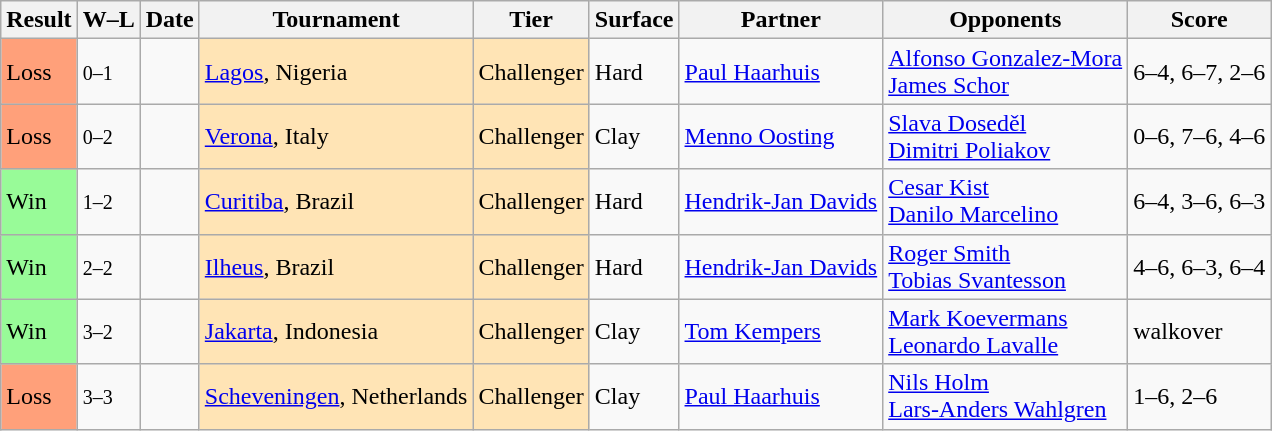<table class="sortable wikitable">
<tr>
<th>Result</th>
<th class="unsortable">W–L</th>
<th>Date</th>
<th>Tournament</th>
<th>Tier</th>
<th>Surface</th>
<th>Partner</th>
<th>Opponents</th>
<th class="unsortable">Score</th>
</tr>
<tr>
<td style="background:#ffa07a;">Loss</td>
<td><small>0–1</small></td>
<td></td>
<td style="background:moccasin;"><a href='#'>Lagos</a>, Nigeria</td>
<td style="background:moccasin;">Challenger</td>
<td>Hard</td>
<td> <a href='#'>Paul Haarhuis</a></td>
<td> <a href='#'>Alfonso Gonzalez-Mora</a> <br>  <a href='#'>James Schor</a></td>
<td>6–4, 6–7, 2–6</td>
</tr>
<tr>
<td style="background:#ffa07a;">Loss</td>
<td><small>0–2</small></td>
<td></td>
<td style="background:moccasin;"><a href='#'>Verona</a>, Italy</td>
<td style="background:moccasin;">Challenger</td>
<td>Clay</td>
<td> <a href='#'>Menno Oosting</a></td>
<td> <a href='#'>Slava Doseděl</a> <br>  <a href='#'>Dimitri Poliakov</a></td>
<td>0–6, 7–6, 4–6</td>
</tr>
<tr>
<td style=background:#98fb98>Win</td>
<td><small>1–2</small></td>
<td></td>
<td style="background:moccasin;"><a href='#'>Curitiba</a>, Brazil</td>
<td style="background:moccasin;">Challenger</td>
<td>Hard</td>
<td> <a href='#'>Hendrik-Jan Davids</a></td>
<td> <a href='#'>Cesar Kist</a> <br>  <a href='#'>Danilo Marcelino</a></td>
<td>6–4, 3–6, 6–3</td>
</tr>
<tr>
<td style=background:#98fb98>Win</td>
<td><small>2–2</small></td>
<td></td>
<td style="background:moccasin;"><a href='#'>Ilheus</a>, Brazil</td>
<td style="background:moccasin;">Challenger</td>
<td>Hard</td>
<td> <a href='#'>Hendrik-Jan Davids</a></td>
<td> <a href='#'>Roger Smith</a> <br>  <a href='#'>Tobias Svantesson</a></td>
<td>4–6, 6–3, 6–4</td>
</tr>
<tr>
<td style=background:#98fb98>Win</td>
<td><small>3–2</small></td>
<td></td>
<td style="background:moccasin;"><a href='#'>Jakarta</a>, Indonesia</td>
<td style="background:moccasin;">Challenger</td>
<td>Clay</td>
<td> <a href='#'>Tom Kempers</a></td>
<td> <a href='#'>Mark Koevermans</a> <br>  <a href='#'>Leonardo Lavalle</a></td>
<td>walkover</td>
</tr>
<tr>
<td style="background:#ffa07a;">Loss</td>
<td><small>3–3</small></td>
<td></td>
<td style="background:moccasin;"><a href='#'>Scheveningen</a>, Netherlands</td>
<td style="background:moccasin;">Challenger</td>
<td>Clay</td>
<td> <a href='#'>Paul Haarhuis</a></td>
<td> <a href='#'>Nils Holm</a> <br>  <a href='#'>Lars-Anders Wahlgren</a></td>
<td>1–6, 2–6</td>
</tr>
</table>
